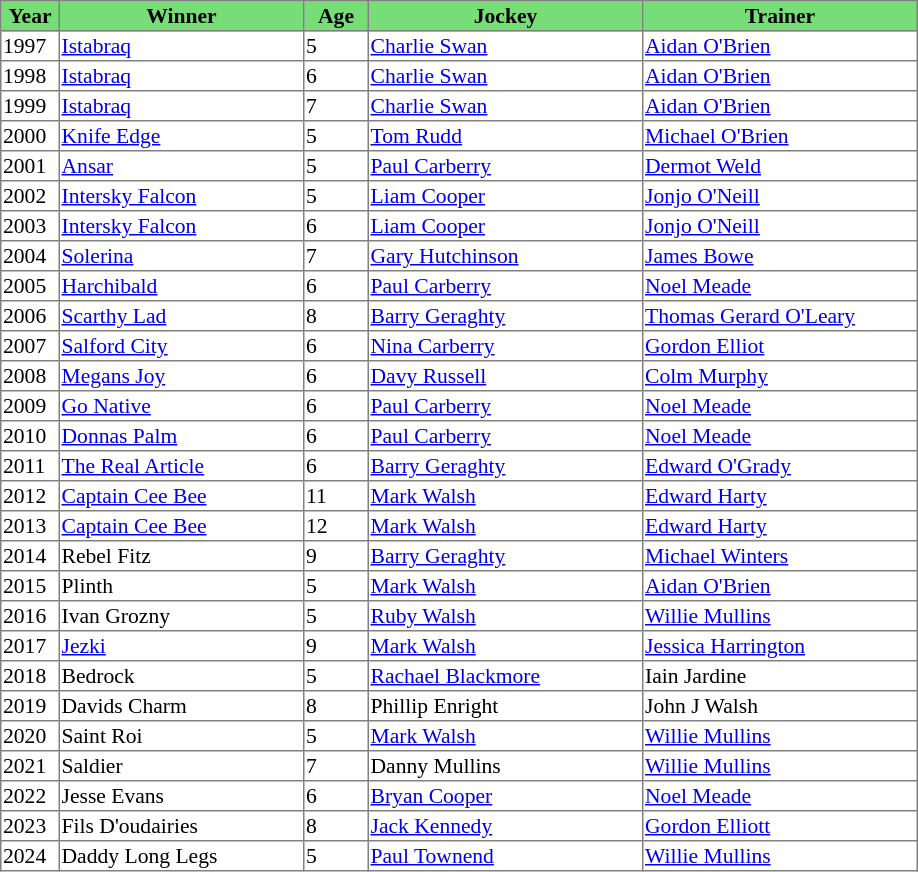<table class = "sortable" | border="1" style="border-collapse: collapse; font-size:90%">
<tr bgcolor="#77dd77" align="center">
<th width="36px"><strong>Year</strong><br></th>
<th width="160px"><strong>Winner</strong><br></th>
<th width="40px"><strong>Age</strong><br></th>
<th width="180px"><strong>Jockey</strong><br></th>
<th width="180px"><strong>Trainer</strong><br></th>
</tr>
<tr>
<td>1997</td>
<td><a href='#'>Istabraq</a></td>
<td>5</td>
<td><a href='#'>Charlie Swan</a></td>
<td><a href='#'>Aidan O'Brien</a></td>
</tr>
<tr>
<td>1998</td>
<td><a href='#'>Istabraq</a> </td>
<td>6</td>
<td><a href='#'>Charlie Swan</a></td>
<td><a href='#'>Aidan O'Brien</a></td>
</tr>
<tr>
<td>1999</td>
<td><a href='#'>Istabraq</a></td>
<td>7</td>
<td><a href='#'>Charlie Swan</a></td>
<td><a href='#'>Aidan O'Brien</a></td>
</tr>
<tr>
<td>2000</td>
<td><a href='#'>Knife Edge</a> </td>
<td>5</td>
<td><a href='#'>Tom Rudd</a></td>
<td><a href='#'>Michael O'Brien</a></td>
</tr>
<tr>
<td>2001</td>
<td><a href='#'>Ansar</a></td>
<td>5</td>
<td><a href='#'>Paul Carberry</a></td>
<td><a href='#'>Dermot Weld</a></td>
</tr>
<tr>
<td>2002</td>
<td><a href='#'>Intersky Falcon</a></td>
<td>5</td>
<td><a href='#'>Liam Cooper</a></td>
<td><a href='#'>Jonjo O'Neill</a></td>
</tr>
<tr>
<td>2003</td>
<td><a href='#'>Intersky Falcon</a></td>
<td>6</td>
<td><a href='#'>Liam Cooper</a></td>
<td><a href='#'>Jonjo O'Neill</a></td>
</tr>
<tr>
<td>2004</td>
<td><a href='#'>Solerina</a></td>
<td>7</td>
<td><a href='#'>Gary Hutchinson</a></td>
<td><a href='#'>James Bowe</a></td>
</tr>
<tr>
<td>2005</td>
<td><a href='#'>Harchibald</a></td>
<td>6</td>
<td><a href='#'>Paul Carberry</a></td>
<td><a href='#'>Noel Meade</a></td>
</tr>
<tr>
<td>2006</td>
<td><a href='#'>Scarthy Lad</a></td>
<td>8</td>
<td><a href='#'>Barry Geraghty</a></td>
<td><a href='#'>Thomas Gerard O'Leary</a></td>
</tr>
<tr>
<td>2007</td>
<td><a href='#'>Salford City</a></td>
<td>6</td>
<td><a href='#'>Nina Carberry</a></td>
<td><a href='#'>Gordon Elliot</a></td>
</tr>
<tr>
<td>2008</td>
<td><a href='#'>Megans Joy</a></td>
<td>6</td>
<td><a href='#'>Davy Russell</a></td>
<td><a href='#'>Colm Murphy</a></td>
</tr>
<tr>
<td>2009</td>
<td><a href='#'>Go Native</a></td>
<td>6</td>
<td><a href='#'>Paul Carberry</a></td>
<td><a href='#'>Noel Meade</a></td>
</tr>
<tr>
<td>2010</td>
<td><a href='#'>Donnas Palm</a></td>
<td>6</td>
<td><a href='#'>Paul Carberry</a></td>
<td><a href='#'>Noel Meade</a></td>
</tr>
<tr>
<td>2011</td>
<td><a href='#'>The Real Article</a></td>
<td>6</td>
<td><a href='#'>Barry Geraghty</a></td>
<td><a href='#'>Edward O'Grady</a></td>
</tr>
<tr>
<td>2012</td>
<td><a href='#'>Captain Cee Bee</a></td>
<td>11</td>
<td><a href='#'>Mark Walsh</a></td>
<td><a href='#'>Edward Harty</a></td>
</tr>
<tr>
<td>2013</td>
<td><a href='#'>Captain Cee Bee</a></td>
<td>12</td>
<td><a href='#'>Mark Walsh</a></td>
<td><a href='#'>Edward Harty</a></td>
</tr>
<tr>
<td>2014</td>
<td>Rebel Fitz</td>
<td>9</td>
<td><a href='#'>Barry Geraghty</a></td>
<td><a href='#'>Michael Winters</a></td>
</tr>
<tr>
<td>2015</td>
<td>Plinth</td>
<td>5</td>
<td><a href='#'>Mark Walsh</a></td>
<td><a href='#'>Aidan O'Brien</a></td>
</tr>
<tr>
<td>2016</td>
<td>Ivan Grozny</td>
<td>5</td>
<td><a href='#'>Ruby Walsh</a></td>
<td><a href='#'>Willie Mullins</a></td>
</tr>
<tr>
<td>2017</td>
<td><a href='#'>Jezki</a></td>
<td>9</td>
<td><a href='#'>Mark Walsh</a></td>
<td><a href='#'>Jessica Harrington</a></td>
</tr>
<tr>
<td>2018</td>
<td>Bedrock</td>
<td>5</td>
<td><a href='#'>Rachael Blackmore</a></td>
<td>Iain Jardine</td>
</tr>
<tr>
<td>2019</td>
<td>Davids Charm</td>
<td>8</td>
<td>Phillip Enright</td>
<td>John J Walsh</td>
</tr>
<tr>
<td>2020</td>
<td>Saint Roi</td>
<td>5</td>
<td><a href='#'>Mark Walsh</a></td>
<td><a href='#'>Willie Mullins</a></td>
</tr>
<tr>
<td>2021</td>
<td>Saldier</td>
<td>7</td>
<td>Danny Mullins</td>
<td><a href='#'>Willie Mullins</a></td>
</tr>
<tr>
<td>2022</td>
<td>Jesse Evans</td>
<td>6</td>
<td><a href='#'>Bryan Cooper</a></td>
<td><a href='#'>Noel Meade</a></td>
</tr>
<tr>
<td>2023</td>
<td>Fils D'oudairies</td>
<td>8</td>
<td><a href='#'>Jack Kennedy</a></td>
<td><a href='#'>Gordon Elliott</a></td>
</tr>
<tr>
<td>2024</td>
<td>Daddy Long Legs</td>
<td>5</td>
<td><a href='#'>Paul Townend</a></td>
<td><a href='#'>Willie Mullins</a></td>
</tr>
</table>
